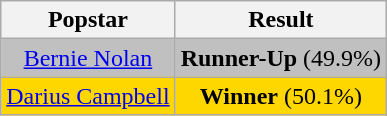<table class="wikitable">
<tr>
<th>Popstar</th>
<th>Result</th>
</tr>
<tr>
<td style="background:silver; text-align:center"><a href='#'>Bernie Nolan</a></td>
<td style="background:silver; text-align:center"><strong>Runner-Up</strong> (49.9%)</td>
</tr>
<tr>
<td style="background:gold; text-align:center"><a href='#'>Darius Campbell</a></td>
<td style="background:gold; text-align:center"><strong>Winner</strong> (50.1%)</td>
</tr>
</table>
